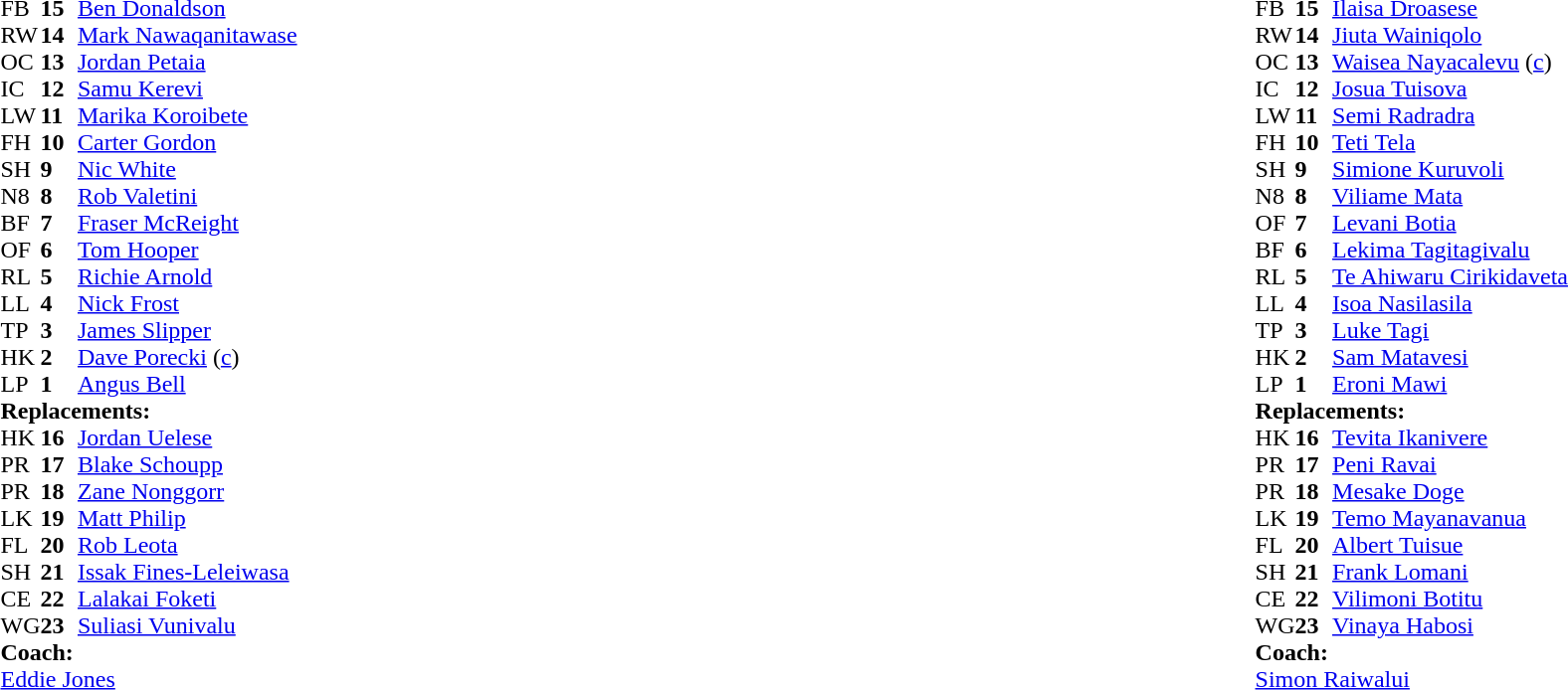<table style="width:100%;">
<tr>
<td style="vertical-align:top; width:50%;"><br><table style="font-size: 100%" cellspacing="0" cellpadding="0">
<tr>
<th width="25"></th>
<th width="25"></th>
</tr>
<tr>
<td>FB</td>
<td><strong>15</strong></td>
<td><a href='#'>Ben Donaldson</a></td>
</tr>
<tr>
<td>RW</td>
<td><strong>14</strong></td>
<td><a href='#'>Mark Nawaqanitawase</a></td>
</tr>
<tr>
<td>OC</td>
<td><strong>13</strong></td>
<td><a href='#'>Jordan Petaia</a></td>
</tr>
<tr>
<td>IC</td>
<td><strong>12</strong></td>
<td><a href='#'>Samu Kerevi</a></td>
<td></td>
<td></td>
</tr>
<tr>
<td>LW</td>
<td><strong>11</strong></td>
<td><a href='#'>Marika Koroibete</a></td>
</tr>
<tr>
<td>FH</td>
<td><strong>10</strong></td>
<td><a href='#'>Carter Gordon</a></td>
<td></td>
<td></td>
</tr>
<tr>
<td>SH</td>
<td><strong>9</strong></td>
<td><a href='#'>Nic White</a></td>
<td></td>
<td></td>
</tr>
<tr>
<td>N8</td>
<td><strong>8</strong></td>
<td><a href='#'>Rob Valetini</a></td>
</tr>
<tr>
<td>BF</td>
<td><strong>7</strong></td>
<td><a href='#'>Fraser McReight</a></td>
<td></td>
<td></td>
</tr>
<tr>
<td>OF</td>
<td><strong>6</strong></td>
<td><a href='#'>Tom Hooper</a></td>
</tr>
<tr>
<td>RL</td>
<td><strong>5</strong></td>
<td><a href='#'>Richie Arnold</a></td>
<td></td>
<td></td>
</tr>
<tr>
<td>LL</td>
<td><strong>4</strong></td>
<td><a href='#'>Nick Frost</a></td>
</tr>
<tr>
<td>TP</td>
<td><strong>3</strong></td>
<td><a href='#'>James Slipper</a></td>
<td></td>
<td></td>
</tr>
<tr>
<td>HK</td>
<td><strong>2</strong></td>
<td><a href='#'>Dave Porecki</a> (<a href='#'>c</a>)</td>
<td></td>
<td></td>
<td></td>
</tr>
<tr>
<td>LP</td>
<td><strong>1</strong></td>
<td><a href='#'>Angus Bell</a></td>
<td></td>
<td></td>
</tr>
<tr>
<td colspan="3"><strong>Replacements:</strong></td>
</tr>
<tr>
<td>HK</td>
<td><strong>16</strong></td>
<td><a href='#'>Jordan Uelese</a></td>
<td></td>
<td></td>
<td></td>
</tr>
<tr>
<td>PR</td>
<td><strong>17</strong></td>
<td><a href='#'>Blake Schoupp</a></td>
<td></td>
<td></td>
</tr>
<tr>
<td>PR</td>
<td><strong>18</strong></td>
<td><a href='#'>Zane Nonggorr</a></td>
<td></td>
<td></td>
</tr>
<tr>
<td>LK</td>
<td><strong>19</strong></td>
<td><a href='#'>Matt Philip</a></td>
<td></td>
<td></td>
</tr>
<tr>
<td>FL</td>
<td><strong>20</strong></td>
<td><a href='#'>Rob Leota</a></td>
<td></td>
<td></td>
</tr>
<tr>
<td>SH</td>
<td><strong>21</strong></td>
<td><a href='#'>Issak Fines-Leleiwasa</a></td>
<td></td>
<td></td>
</tr>
<tr>
<td>CE</td>
<td><strong>22</strong></td>
<td><a href='#'>Lalakai Foketi</a></td>
<td></td>
<td></td>
</tr>
<tr>
<td>WG</td>
<td><strong>23</strong></td>
<td><a href='#'>Suliasi Vunivalu</a></td>
<td></td>
<td></td>
</tr>
<tr>
<td colspan="3"><strong>Coach:</strong></td>
</tr>
<tr>
<td colspan="3"> <a href='#'>Eddie Jones</a></td>
</tr>
</table>
</td>
<td style="vertical-align:top"></td>
<td style="vertical-align:top;width:50%"><br><table cellspacing="0" cellpadding="0" style="font-size:100%; margin:auto;">
<tr>
<th width="25"></th>
<th width="25"></th>
</tr>
<tr>
<td>FB</td>
<td><strong>15</strong></td>
<td><a href='#'>Ilaisa Droasese</a></td>
</tr>
<tr>
<td>RW</td>
<td><strong>14</strong></td>
<td><a href='#'>Jiuta Wainiqolo</a></td>
<td></td>
<td></td>
</tr>
<tr>
<td>OC</td>
<td><strong>13</strong></td>
<td><a href='#'>Waisea Nayacalevu</a> (<a href='#'>c</a>)</td>
</tr>
<tr>
<td>IC</td>
<td><strong>12</strong></td>
<td><a href='#'>Josua Tuisova</a></td>
<td></td>
<td></td>
</tr>
<tr>
<td>LW</td>
<td><strong>11</strong></td>
<td><a href='#'>Semi Radradra</a></td>
</tr>
<tr>
<td>FH</td>
<td><strong>10</strong></td>
<td><a href='#'>Teti Tela</a></td>
</tr>
<tr>
<td>SH</td>
<td><strong>9</strong></td>
<td><a href='#'>Simione Kuruvoli</a></td>
<td></td>
<td></td>
</tr>
<tr>
<td>N8</td>
<td><strong>8</strong></td>
<td><a href='#'>Viliame Mata</a></td>
</tr>
<tr>
<td>OF</td>
<td><strong>7</strong></td>
<td><a href='#'>Levani Botia</a></td>
<td></td>
<td></td>
</tr>
<tr>
<td>BF</td>
<td><strong>6</strong></td>
<td><a href='#'>Lekima Tagitagivalu</a></td>
</tr>
<tr>
<td>RL</td>
<td><strong>5</strong></td>
<td><a href='#'>Te Ahiwaru Cirikidaveta</a></td>
</tr>
<tr>
<td>LL</td>
<td><strong>4</strong></td>
<td><a href='#'>Isoa Nasilasila</a></td>
<td></td>
<td></td>
</tr>
<tr>
<td>TP</td>
<td><strong>3</strong></td>
<td><a href='#'>Luke Tagi</a></td>
<td></td>
<td></td>
<td></td>
</tr>
<tr>
<td>HK</td>
<td><strong>2</strong></td>
<td><a href='#'>Sam Matavesi</a></td>
<td></td>
<td></td>
</tr>
<tr>
<td>LP</td>
<td><strong>1</strong></td>
<td><a href='#'>Eroni Mawi</a></td>
<td></td>
<td></td>
</tr>
<tr>
<td colspan="3"><strong>Replacements:</strong></td>
</tr>
<tr>
<td>HK</td>
<td><strong>16</strong></td>
<td><a href='#'>Tevita Ikanivere</a></td>
<td></td>
<td></td>
</tr>
<tr>
<td>PR</td>
<td><strong>17</strong></td>
<td><a href='#'>Peni Ravai</a></td>
<td></td>
<td></td>
</tr>
<tr>
<td>PR</td>
<td><strong>18</strong></td>
<td><a href='#'>Mesake Doge</a></td>
<td></td>
<td></td>
<td></td>
</tr>
<tr>
<td>LK</td>
<td><strong>19</strong></td>
<td><a href='#'>Temo Mayanavanua</a></td>
<td></td>
<td></td>
</tr>
<tr>
<td>FL</td>
<td><strong>20</strong></td>
<td><a href='#'>Albert Tuisue</a></td>
<td></td>
<td></td>
</tr>
<tr>
<td>SH</td>
<td><strong>21</strong></td>
<td><a href='#'>Frank Lomani</a></td>
<td></td>
<td></td>
</tr>
<tr>
<td>CE</td>
<td><strong>22</strong></td>
<td><a href='#'>Vilimoni Botitu</a></td>
<td></td>
<td></td>
</tr>
<tr>
<td>WG</td>
<td><strong>23</strong></td>
<td><a href='#'>Vinaya Habosi</a></td>
<td></td>
<td></td>
</tr>
<tr>
<td colspan="3"><strong>Coach:</strong></td>
</tr>
<tr>
<td colspan="3"> <a href='#'>Simon Raiwalui</a></td>
</tr>
</table>
</td>
</tr>
</table>
